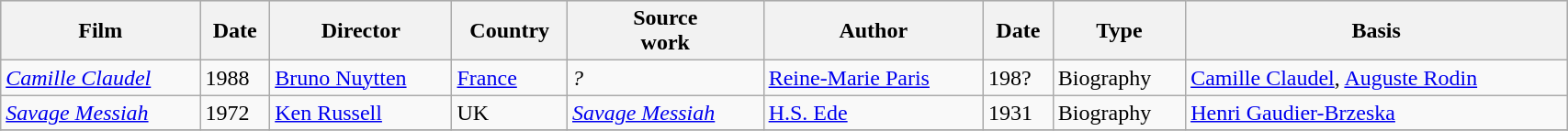<table class="wikitable" style=width:90%>
<tr bgcolor="#CCCCCC">
<th>Film</th>
<th>Date</th>
<th>Director</th>
<th>Country</th>
<th>Source<br>work</th>
<th>Author</th>
<th>Date</th>
<th>Type</th>
<th>Basis</th>
</tr>
<tr>
<td><em><a href='#'>Camille Claudel</a></em></td>
<td>1988</td>
<td><a href='#'>Bruno Nuytten</a></td>
<td><a href='#'>France</a></td>
<td><em>?</em></td>
<td><a href='#'>Reine-Marie Paris</a></td>
<td>198?</td>
<td>Biography</td>
<td><a href='#'>Camille Claudel</a>, <a href='#'>Auguste Rodin</a></td>
</tr>
<tr>
<td><em><a href='#'>Savage Messiah</a></em></td>
<td>1972</td>
<td><a href='#'>Ken Russell</a></td>
<td>UK</td>
<td><em><a href='#'>Savage Messiah</a></em></td>
<td><a href='#'>H.S. Ede</a></td>
<td>1931</td>
<td>Biography</td>
<td><a href='#'>Henri Gaudier-Brzeska</a></td>
</tr>
<tr>
</tr>
</table>
